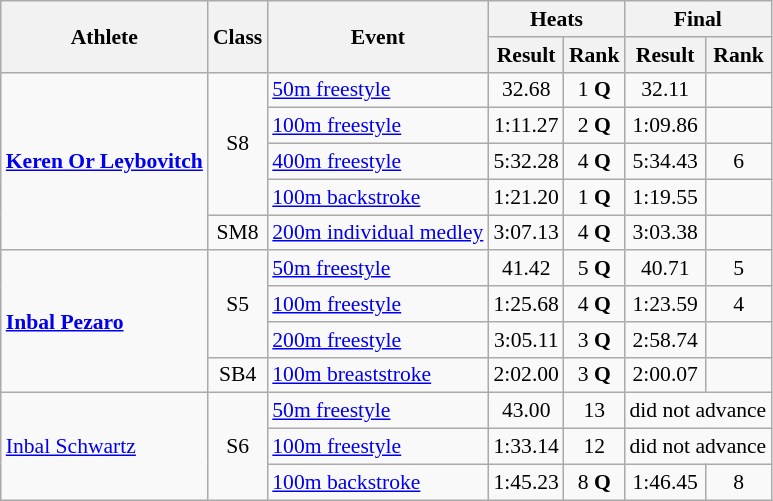<table class=wikitable style="font-size:90%">
<tr>
<th rowspan="2">Athlete</th>
<th rowspan="2">Class</th>
<th rowspan="2">Event</th>
<th colspan="2">Heats</th>
<th colspan="2">Final</th>
</tr>
<tr>
<th>Result</th>
<th>Rank</th>
<th>Result</th>
<th>Rank</th>
</tr>
<tr>
<td rowspan="5"><strong><a href='#'>Keren Or Leybovitch</a></strong></td>
<td rowspan="4" style="text-align:center;">S8</td>
<td><a href='#'>50m freestyle</a></td>
<td style="text-align:center;">32.68</td>
<td style="text-align:center;">1 <strong>Q</strong></td>
<td style="text-align:center;">32.11</td>
<td style="text-align:center;"></td>
</tr>
<tr>
<td><a href='#'>100m freestyle</a></td>
<td style="text-align:center;">1:11.27</td>
<td style="text-align:center;">2 <strong>Q</strong></td>
<td style="text-align:center;">1:09.86</td>
<td style="text-align:center;"></td>
</tr>
<tr>
<td><a href='#'>400m freestyle</a></td>
<td style="text-align:center;">5:32.28</td>
<td style="text-align:center;">4 <strong>Q</strong></td>
<td style="text-align:center;">5:34.43</td>
<td style="text-align:center;">6</td>
</tr>
<tr>
<td><a href='#'>100m backstroke</a></td>
<td style="text-align:center;">1:21.20</td>
<td style="text-align:center;">1 <strong>Q</strong></td>
<td style="text-align:center;">1:19.55</td>
<td style="text-align:center;"></td>
</tr>
<tr>
<td style="text-align:center;">SM8</td>
<td><a href='#'>200m individual medley</a></td>
<td style="text-align:center;">3:07.13</td>
<td style="text-align:center;">4 <strong>Q</strong></td>
<td style="text-align:center;">3:03.38</td>
<td style="text-align:center;"></td>
</tr>
<tr>
<td rowspan="4"><strong><a href='#'>Inbal Pezaro</a></strong></td>
<td rowspan="3" style="text-align:center;">S5</td>
<td><a href='#'>50m freestyle</a></td>
<td style="text-align:center;">41.42</td>
<td style="text-align:center;">5 <strong>Q</strong></td>
<td style="text-align:center;">40.71</td>
<td style="text-align:center;">5</td>
</tr>
<tr>
<td><a href='#'>100m freestyle</a></td>
<td style="text-align:center;">1:25.68</td>
<td style="text-align:center;">4 <strong>Q</strong></td>
<td style="text-align:center;">1:23.59</td>
<td style="text-align:center;">4</td>
</tr>
<tr>
<td><a href='#'>200m freestyle</a></td>
<td style="text-align:center;">3:05.11</td>
<td style="text-align:center;">3 <strong>Q</strong></td>
<td style="text-align:center;">2:58.74</td>
<td style="text-align:center;"></td>
</tr>
<tr>
<td style="text-align:center;">SB4</td>
<td><a href='#'>100m breaststroke</a></td>
<td style="text-align:center;">2:02.00</td>
<td style="text-align:center;">3 <strong>Q</strong></td>
<td style="text-align:center;">2:00.07</td>
<td style="text-align:center;"></td>
</tr>
<tr>
<td rowspan="3"><a href='#'>Inbal Schwartz</a></td>
<td rowspan="3" style="text-align:center;">S6</td>
<td><a href='#'>50m freestyle</a></td>
<td style="text-align:center;">43.00</td>
<td style="text-align:center;">13</td>
<td style="text-align:center;" colspan="2">did not advance</td>
</tr>
<tr>
<td><a href='#'>100m freestyle</a></td>
<td style="text-align:center;">1:33.14</td>
<td style="text-align:center;">12</td>
<td style="text-align:center;" colspan="2">did not advance</td>
</tr>
<tr>
<td><a href='#'>100m backstroke</a></td>
<td style="text-align:center;">1:45.23</td>
<td style="text-align:center;">8 <strong>Q</strong></td>
<td style="text-align:center;">1:46.45</td>
<td style="text-align:center;">8</td>
</tr>
</table>
